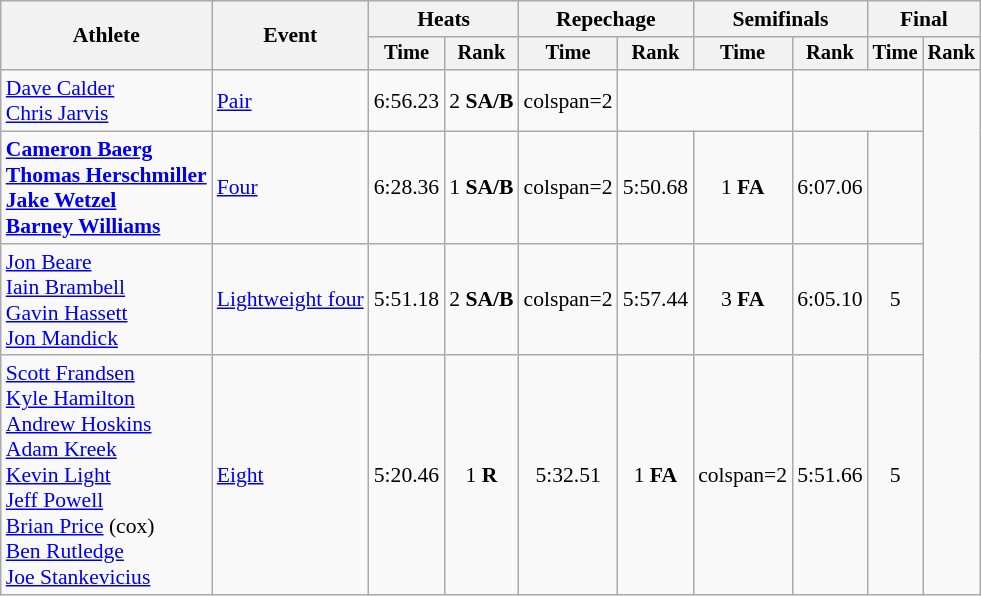<table class="wikitable" style="font-size:90%;">
<tr>
<th rowspan="2">Athlete</th>
<th rowspan="2">Event</th>
<th colspan="2">Heats</th>
<th colspan="2">Repechage</th>
<th colspan="2">Semifinals</th>
<th colspan="2">Final</th>
</tr>
<tr style="font-size:95%">
<th>Time</th>
<th>Rank</th>
<th>Time</th>
<th>Rank</th>
<th>Time</th>
<th>Rank</th>
<th>Time</th>
<th>Rank</th>
</tr>
<tr align=center>
<td align=left><a href='#'>Dave Calder</a><br><a href='#'>Chris Jarvis</a></td>
<td align=left><a href='#'>Pair</a></td>
<td>6:56.23</td>
<td>2 <strong>SA/B</strong></td>
<td>colspan=2 </td>
<td colspan=2></td>
<td colspan=2></td>
</tr>
<tr align=center>
<td align=left><strong><a href='#'>Cameron Baerg</a><br><a href='#'>Thomas Herschmiller</a><br><a href='#'>Jake Wetzel</a><br><a href='#'>Barney Williams</a></strong></td>
<td align=left><a href='#'>Four</a></td>
<td>6:28.36</td>
<td>1 <strong>SA/B</strong></td>
<td>colspan=2 </td>
<td>5:50.68</td>
<td>1 <strong>FA</strong></td>
<td>6:07.06</td>
<td></td>
</tr>
<tr align=center>
<td align=left><a href='#'>Jon Beare</a><br><a href='#'>Iain Brambell</a><br><a href='#'>Gavin Hassett</a><br><a href='#'>Jon Mandick</a></td>
<td align=left><a href='#'>Lightweight four</a></td>
<td>5:51.18</td>
<td>2 <strong>SA/B</strong></td>
<td>colspan=2 </td>
<td>5:57.44</td>
<td>3 <strong>FA</strong></td>
<td>6:05.10</td>
<td>5</td>
</tr>
<tr align=center>
<td align=left><a href='#'>Scott Frandsen</a><br><a href='#'>Kyle Hamilton</a><br><a href='#'>Andrew Hoskins</a><br><a href='#'>Adam Kreek</a><br><a href='#'>Kevin Light</a><br><a href='#'>Jeff Powell</a><br><a href='#'>Brian Price</a> (cox)<br><a href='#'>Ben Rutledge</a><br><a href='#'>Joe Stankevicius</a></td>
<td align=left><a href='#'>Eight</a></td>
<td>5:20.46</td>
<td>1 <strong>R</strong></td>
<td>5:32.51</td>
<td>1 <strong>FA</strong></td>
<td>colspan=2 </td>
<td>5:51.66</td>
<td>5</td>
</tr>
</table>
